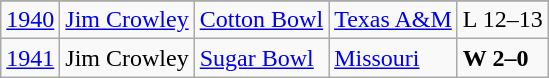<table class="wikitable">
<tr>
</tr>
<tr>
<td><a href='#'>1940</a></td>
<td><a href='#'>Jim Crowley</a></td>
<td><a href='#'>Cotton Bowl</a></td>
<td><a href='#'>Texas A&M</a></td>
<td>L 12–13</td>
</tr>
<tr>
<td><a href='#'>1941</a></td>
<td>Jim Crowley</td>
<td><a href='#'>Sugar Bowl</a></td>
<td><a href='#'>Missouri</a></td>
<td><strong>W 2–0</strong></td>
</tr>
</table>
